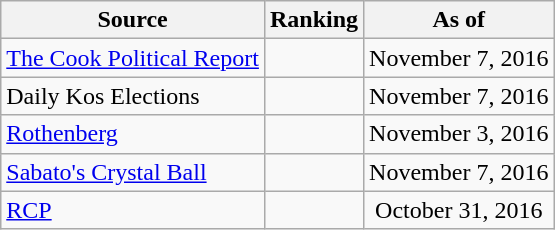<table class="wikitable" style="text-align:center">
<tr>
<th>Source</th>
<th>Ranking</th>
<th>As of</th>
</tr>
<tr>
<td align=left><a href='#'>The Cook Political Report</a></td>
<td></td>
<td>November 7, 2016</td>
</tr>
<tr>
<td align=left>Daily Kos Elections</td>
<td></td>
<td>November 7, 2016</td>
</tr>
<tr>
<td align=left><a href='#'>Rothenberg</a></td>
<td></td>
<td>November 3, 2016</td>
</tr>
<tr>
<td align=left><a href='#'>Sabato's Crystal Ball</a></td>
<td></td>
<td>November 7, 2016</td>
</tr>
<tr>
<td align="left"><a href='#'>RCP</a></td>
<td></td>
<td>October 31, 2016</td>
</tr>
</table>
